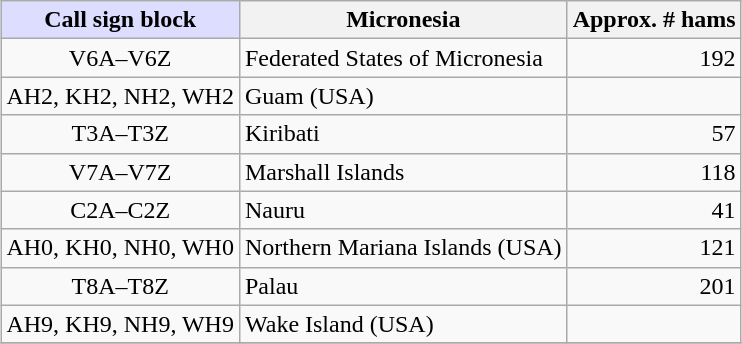<table class=wikitable style="margin: 1em auto 1em auto;">
<tr>
<th style="background: #ddddff;">Call sign block</th>
<th>Micronesia</th>
<th>Approx. # hams</th>
</tr>
<tr>
<td align="center">V6A–V6Z</td>
<td>Federated States of Micronesia</td>
<td align="right">192</td>
</tr>
<tr>
<td align="center">AH2, KH2, NH2, WH2</td>
<td>Guam (USA)</td>
<td align="right"></td>
</tr>
<tr>
<td align="center">T3A–T3Z</td>
<td>Kiribati</td>
<td align="right">57</td>
</tr>
<tr>
<td align="center">V7A–V7Z</td>
<td>Marshall Islands</td>
<td align="right">118</td>
</tr>
<tr>
<td align="center">C2A–C2Z</td>
<td>Nauru</td>
<td align="right">41</td>
</tr>
<tr>
<td align="center">AH0, KH0, NH0, WH0</td>
<td>Northern Mariana Islands (USA)</td>
<td align="right">121</td>
</tr>
<tr>
<td align="center">T8A–T8Z</td>
<td>Palau</td>
<td align="right">201</td>
</tr>
<tr>
<td align="center">AH9, KH9, NH9, WH9</td>
<td>Wake Island (USA)</td>
<td align="right"></td>
</tr>
<tr>
</tr>
</table>
